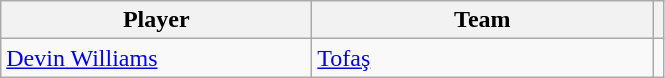<table class="wikitable" style="text-align: center;">
<tr>
<th style="width:200px;">Player</th>
<th style="width:220px;">Team</th>
<th></th>
</tr>
<tr>
<td align=left> <a href='#'>Devin Williams</a></td>
<td align=left> <a href='#'>Tofaş</a></td>
<td></td>
</tr>
</table>
